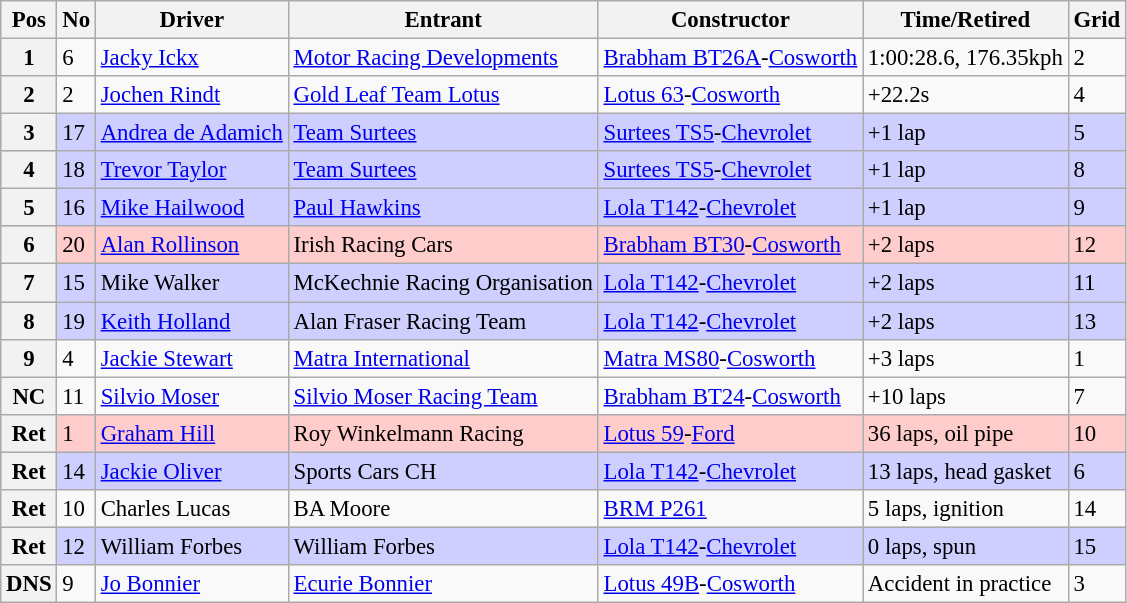<table class="wikitable" style="font-size: 95%;">
<tr>
<th>Pos</th>
<th>No</th>
<th>Driver</th>
<th>Entrant</th>
<th>Constructor</th>
<th>Time/Retired</th>
<th>Grid</th>
</tr>
<tr>
<th>1</th>
<td>6</td>
<td> <a href='#'>Jacky Ickx</a></td>
<td><a href='#'>Motor Racing Developments</a></td>
<td><a href='#'>Brabham BT26A</a>-<a href='#'>Cosworth</a></td>
<td>1:00:28.6, 176.35kph</td>
<td>2</td>
</tr>
<tr>
<th>2</th>
<td>2</td>
<td> <a href='#'>Jochen Rindt</a></td>
<td><a href='#'>Gold Leaf Team Lotus</a></td>
<td><a href='#'>Lotus 63</a>-<a href='#'>Cosworth</a></td>
<td>+22.2s</td>
<td>4</td>
</tr>
<tr style="background-color: #CFCFFF">
<th>3</th>
<td>17</td>
<td> <a href='#'>Andrea de Adamich</a></td>
<td><a href='#'>Team Surtees</a></td>
<td><a href='#'>Surtees TS5</a>-<a href='#'>Chevrolet</a></td>
<td>+1 lap</td>
<td>5</td>
</tr>
<tr style="background-color: #CFCFFF">
<th>4</th>
<td>18</td>
<td> <a href='#'>Trevor Taylor</a></td>
<td><a href='#'>Team Surtees</a></td>
<td><a href='#'>Surtees TS5</a>-<a href='#'>Chevrolet</a></td>
<td>+1 lap</td>
<td>8</td>
</tr>
<tr style="background-color: #CFCFFF">
<th>5</th>
<td>16</td>
<td> <a href='#'>Mike Hailwood</a></td>
<td><a href='#'>Paul Hawkins</a></td>
<td><a href='#'>Lola T142</a>-<a href='#'>Chevrolet</a></td>
<td>+1 lap</td>
<td>9</td>
</tr>
<tr style="background-color: #FFCCCC">
<th>6</th>
<td>20</td>
<td> <a href='#'>Alan Rollinson</a></td>
<td>Irish Racing Cars</td>
<td><a href='#'>Brabham BT30</a>-<a href='#'>Cosworth</a></td>
<td>+2 laps</td>
<td>12</td>
</tr>
<tr style="background-color: #CFCFFF">
<th>7</th>
<td>15</td>
<td> Mike Walker</td>
<td>McKechnie Racing Organisation</td>
<td><a href='#'>Lola T142</a>-<a href='#'>Chevrolet</a></td>
<td>+2 laps</td>
<td>11</td>
</tr>
<tr style="background-color: #CFCFFF">
<th>8</th>
<td>19</td>
<td> <a href='#'>Keith Holland</a></td>
<td>Alan Fraser Racing Team</td>
<td><a href='#'>Lola T142</a>-<a href='#'>Chevrolet</a></td>
<td>+2 laps</td>
<td>13</td>
</tr>
<tr>
<th>9</th>
<td>4</td>
<td> <a href='#'>Jackie Stewart</a></td>
<td><a href='#'>Matra International</a></td>
<td><a href='#'>Matra MS80</a>-<a href='#'>Cosworth</a></td>
<td>+3 laps</td>
<td>1</td>
</tr>
<tr>
<th>NC</th>
<td>11</td>
<td> <a href='#'>Silvio Moser</a></td>
<td><a href='#'>Silvio Moser Racing Team</a></td>
<td><a href='#'>Brabham BT24</a>-<a href='#'>Cosworth</a></td>
<td>+10 laps</td>
<td>7</td>
</tr>
<tr style="background-color: #FFCCCC">
<th>Ret</th>
<td>1</td>
<td> <a href='#'>Graham Hill</a></td>
<td>Roy Winkelmann Racing</td>
<td><a href='#'>Lotus 59</a>-<a href='#'>Ford</a></td>
<td>36 laps, oil pipe</td>
<td>10</td>
</tr>
<tr style="background-color: #CFCFFF">
<th>Ret</th>
<td>14</td>
<td> <a href='#'>Jackie Oliver</a></td>
<td>Sports Cars CH</td>
<td><a href='#'>Lola T142</a>-<a href='#'>Chevrolet</a></td>
<td>13 laps, head gasket</td>
<td>6</td>
</tr>
<tr>
<th>Ret</th>
<td>10</td>
<td> Charles Lucas</td>
<td>BA Moore</td>
<td><a href='#'>BRM P261</a></td>
<td>5 laps, ignition</td>
<td>14</td>
</tr>
<tr style="background-color: #CFCFFF">
<th>Ret</th>
<td>12</td>
<td> William Forbes</td>
<td>William Forbes</td>
<td><a href='#'>Lola T142</a>-<a href='#'>Chevrolet</a></td>
<td>0 laps, spun</td>
<td>15</td>
</tr>
<tr>
<th>DNS</th>
<td>9</td>
<td> <a href='#'>Jo Bonnier</a></td>
<td><a href='#'>Ecurie Bonnier</a></td>
<td><a href='#'>Lotus 49B</a>-<a href='#'>Cosworth</a></td>
<td>Accident in practice</td>
<td>3</td>
</tr>
</table>
